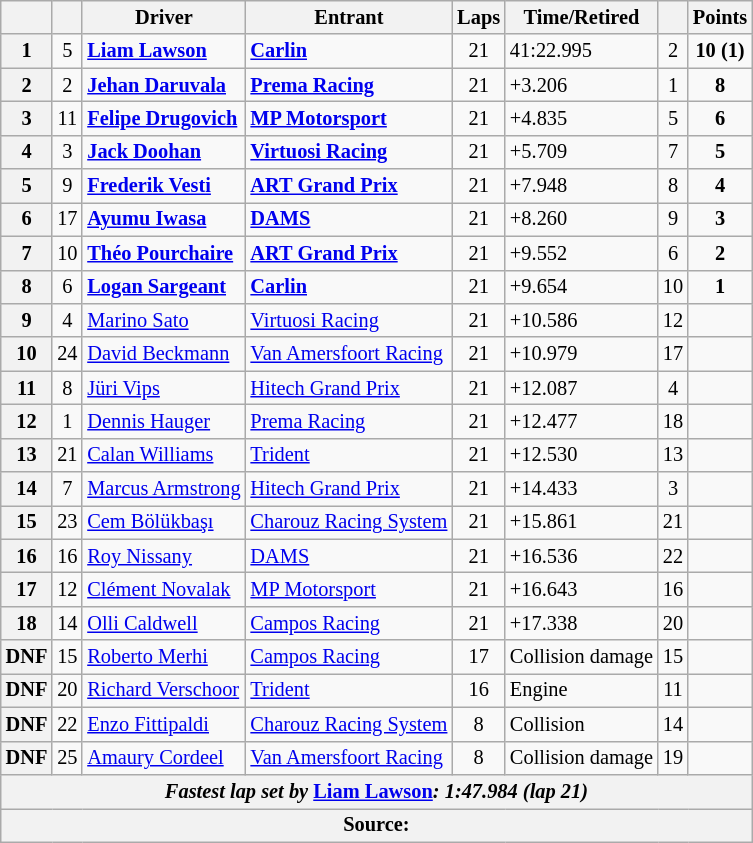<table class="wikitable" style="font-size:85%">
<tr>
<th scope="col"></th>
<th scope="col"></th>
<th scope="col">Driver</th>
<th scope="col">Entrant</th>
<th scope="col">Laps</th>
<th scope="col">Time/Retired</th>
<th scope="col"></th>
<th scope="col">Points</th>
</tr>
<tr>
<th>1</th>
<td align="center">5</td>
<td> <strong><a href='#'>Liam Lawson</a></strong></td>
<td><strong><a href='#'>Carlin</a></strong></td>
<td align="center">21</td>
<td>41:22.995</td>
<td align="center">2</td>
<td align="center"><strong>10 (1)</strong></td>
</tr>
<tr>
<th>2</th>
<td align="center">2</td>
<td> <strong><a href='#'>Jehan Daruvala</a></strong></td>
<td><strong><a href='#'>Prema Racing</a></strong></td>
<td align="center">21</td>
<td>+3.206</td>
<td align="center">1</td>
<td align="center"><strong>8</strong></td>
</tr>
<tr>
<th>3</th>
<td align="center">11</td>
<td> <strong><a href='#'>Felipe Drugovich</a></strong></td>
<td><strong><a href='#'>MP Motorsport</a></strong></td>
<td align="center">21</td>
<td>+4.835</td>
<td align="center">5</td>
<td align="center"><strong>6</strong></td>
</tr>
<tr>
<th>4</th>
<td align="center">3</td>
<td> <strong><a href='#'>Jack Doohan</a></strong></td>
<td><strong><a href='#'>Virtuosi Racing</a></strong></td>
<td align="center">21</td>
<td>+5.709</td>
<td align="center">7</td>
<td align="center"><strong>5</strong></td>
</tr>
<tr>
<th>5</th>
<td align="center">9</td>
<td> <strong><a href='#'>Frederik Vesti</a></strong></td>
<td><strong><a href='#'>ART Grand Prix</a></strong></td>
<td align="center">21</td>
<td>+7.948</td>
<td align="center">8</td>
<td align="center"><strong>4</strong></td>
</tr>
<tr>
<th>6</th>
<td align="center">17</td>
<td> <strong><a href='#'>Ayumu Iwasa</a></strong></td>
<td><strong><a href='#'>DAMS</a></strong></td>
<td align="center">21</td>
<td>+8.260</td>
<td align="center">9</td>
<td align="center"><strong>3</strong></td>
</tr>
<tr>
<th>7</th>
<td align="center">10</td>
<td> <strong><a href='#'>Théo Pourchaire</a></strong></td>
<td><strong><a href='#'>ART Grand Prix</a></strong></td>
<td align="center">21</td>
<td>+9.552</td>
<td align="center">6</td>
<td align="center"><strong>2</strong></td>
</tr>
<tr>
<th>8</th>
<td align="center">6</td>
<td> <strong><a href='#'>Logan Sargeant</a></strong></td>
<td><strong><a href='#'>Carlin</a></strong></td>
<td align="center">21</td>
<td>+9.654</td>
<td align="center">10</td>
<td align="center"><strong>1</strong></td>
</tr>
<tr>
<th>9</th>
<td align="center">4</td>
<td> <a href='#'>Marino Sato</a></td>
<td><a href='#'>Virtuosi Racing</a></td>
<td align="center">21</td>
<td>+10.586</td>
<td align="center">12</td>
<td align="center"></td>
</tr>
<tr>
<th>10</th>
<td align="center">24</td>
<td> <a href='#'>David Beckmann</a></td>
<td><a href='#'>Van Amersfoort Racing</a></td>
<td align="center">21</td>
<td>+10.979</td>
<td align="center">17</td>
<td align="center"></td>
</tr>
<tr>
<th>11</th>
<td align="center">8</td>
<td> <a href='#'>Jüri Vips</a></td>
<td><a href='#'>Hitech Grand Prix</a></td>
<td align="center">21</td>
<td>+12.087</td>
<td align="center">4</td>
<td align="center"></td>
</tr>
<tr>
<th>12</th>
<td align="center">1</td>
<td> <a href='#'>Dennis Hauger</a></td>
<td><a href='#'>Prema Racing</a></td>
<td align="center">21</td>
<td>+12.477</td>
<td align="center">18</td>
<td align="center"></td>
</tr>
<tr>
<th>13</th>
<td align="center">21</td>
<td> <a href='#'>Calan Williams</a></td>
<td><a href='#'>Trident</a></td>
<td align="center">21</td>
<td>+12.530</td>
<td align="center">13</td>
<td align="center"></td>
</tr>
<tr>
<th>14</th>
<td align="center">7</td>
<td> <a href='#'>Marcus Armstrong</a></td>
<td><a href='#'>Hitech Grand Prix</a></td>
<td align="center">21</td>
<td>+14.433</td>
<td align="center">3</td>
<td align="center"></td>
</tr>
<tr>
<th>15</th>
<td align="center">23</td>
<td> <a href='#'>Cem Bölükbaşı</a></td>
<td><a href='#'>Charouz Racing System</a></td>
<td align="center">21</td>
<td>+15.861</td>
<td align="center">21</td>
<td align="center"></td>
</tr>
<tr>
<th>16</th>
<td align="center">16</td>
<td> <a href='#'>Roy Nissany</a></td>
<td><a href='#'>DAMS</a></td>
<td align="center">21</td>
<td>+16.536</td>
<td align="center">22</td>
<td align="center"></td>
</tr>
<tr>
<th>17</th>
<td align="center">12</td>
<td> <a href='#'>Clément Novalak</a></td>
<td><a href='#'>MP Motorsport</a></td>
<td align="center">21</td>
<td>+16.643</td>
<td align="center">16</td>
<td align="center"></td>
</tr>
<tr>
<th>18</th>
<td align="center">14</td>
<td> <a href='#'>Olli Caldwell</a></td>
<td><a href='#'>Campos Racing</a></td>
<td align="center">21</td>
<td>+17.338</td>
<td align="center">20</td>
<td align="center"></td>
</tr>
<tr>
<th>DNF</th>
<td align="center">15</td>
<td> <a href='#'>Roberto Merhi</a></td>
<td><a href='#'>Campos Racing</a></td>
<td align="center">17</td>
<td>Collision damage</td>
<td align="center">15</td>
<td align="center"></td>
</tr>
<tr>
<th>DNF</th>
<td align="center">20</td>
<td> <a href='#'>Richard Verschoor</a></td>
<td><a href='#'>Trident</a></td>
<td align="center">16</td>
<td>Engine</td>
<td align="center">11</td>
<td align="center"></td>
</tr>
<tr>
<th>DNF</th>
<td align="center">22</td>
<td> <a href='#'>Enzo Fittipaldi</a></td>
<td><a href='#'>Charouz Racing System</a></td>
<td align="center">8</td>
<td>Collision</td>
<td align="center">14</td>
<td align="center"></td>
</tr>
<tr>
<th>DNF</th>
<td align="center">25</td>
<td> <a href='#'>Amaury Cordeel</a></td>
<td><a href='#'>Van Amersfoort Racing</a></td>
<td align="center">8</td>
<td>Collision damage</td>
<td align="center">19</td>
<td align="center"></td>
</tr>
<tr>
<th colspan="8"><em>Fastest lap set by</em>  <a href='#'>Liam Lawson</a><em>: 1:47.984 (lap 21)</em></th>
</tr>
<tr>
<th colspan="8">Source:</th>
</tr>
</table>
